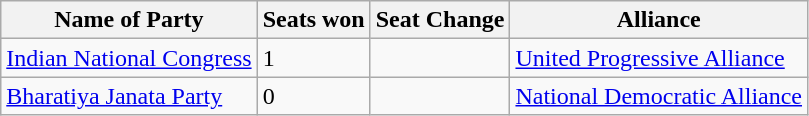<table class="wikitable sortable">
<tr>
<th>Name of Party</th>
<th>Seats won</th>
<th>Seat Change</th>
<th>Alliance</th>
</tr>
<tr>
<td><a href='#'>Indian National Congress</a></td>
<td>1</td>
<td></td>
<td><a href='#'>United Progressive Alliance</a></td>
</tr>
<tr>
<td><a href='#'>Bharatiya Janata Party</a></td>
<td>0</td>
<td></td>
<td><a href='#'>National Democratic Alliance</a></td>
</tr>
</table>
